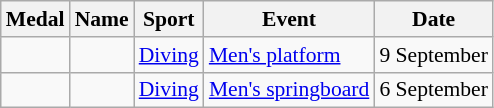<table class="wikitable sortable" style="font-size:90%">
<tr>
<th>Medal</th>
<th>Name</th>
<th>Sport</th>
<th>Event</th>
<th>Date</th>
</tr>
<tr>
<td></td>
<td></td>
<td><a href='#'>Diving</a></td>
<td><a href='#'>Men's platform</a></td>
<td>9 September</td>
</tr>
<tr>
<td></td>
<td></td>
<td><a href='#'>Diving</a></td>
<td><a href='#'>Men's springboard</a></td>
<td>6 September</td>
</tr>
</table>
